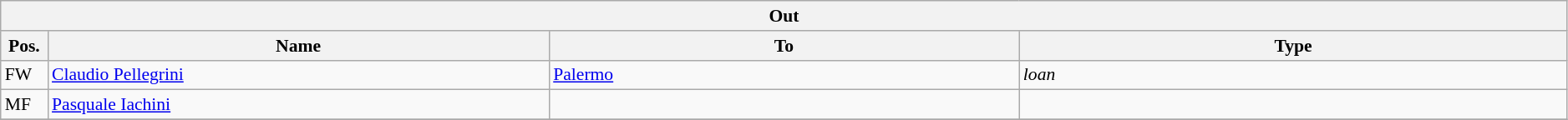<table class="wikitable" style="font-size:90%;width:99%;">
<tr>
<th colspan="4">Out</th>
</tr>
<tr>
<th width=3%>Pos.</th>
<th width=32%>Name</th>
<th width=30%>To</th>
<th width=35%>Type</th>
</tr>
<tr>
<td>FW</td>
<td><a href='#'>Claudio Pellegrini</a></td>
<td><a href='#'>Palermo</a></td>
<td><em>loan</em></td>
</tr>
<tr>
<td>MF</td>
<td><a href='#'>Pasquale Iachini</a></td>
<td></td>
<td></td>
</tr>
<tr>
</tr>
</table>
